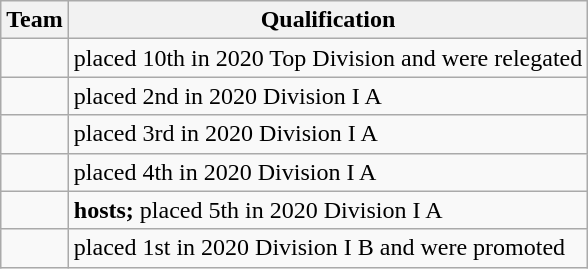<table class="wikitable">
<tr>
<th>Team</th>
<th>Qualification</th>
</tr>
<tr>
<td></td>
<td>placed 10th in 2020 Top Division and were relegated</td>
</tr>
<tr>
<td></td>
<td>placed 2nd in 2020 Division I A</td>
</tr>
<tr>
<td></td>
<td>placed 3rd in 2020 Division I A</td>
</tr>
<tr>
<td></td>
<td>placed 4th in 2020 Division I A</td>
</tr>
<tr>
<td></td>
<td><strong>hosts;</strong> placed 5th in 2020 Division I A</td>
</tr>
<tr>
<td></td>
<td>placed 1st in 2020 Division I B and were promoted</td>
</tr>
</table>
